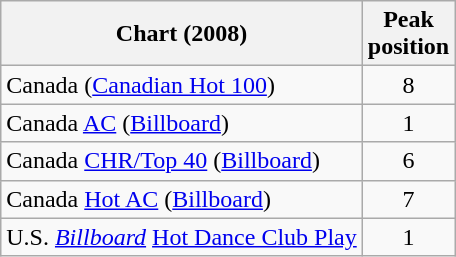<table class="wikitable sortable">
<tr>
<th>Chart (2008)</th>
<th>Peak<br>position</th>
</tr>
<tr>
<td align="left">Canada (<a href='#'>Canadian Hot 100</a>)</td>
<td style="text-align:center;">8</td>
</tr>
<tr>
<td align="left">Canada <a href='#'>AC</a> (<a href='#'>Billboard</a>)</td>
<td style="text-align:center;">1</td>
</tr>
<tr>
<td align="left">Canada <a href='#'>CHR/Top 40</a> (<a href='#'>Billboard</a>)</td>
<td style="text-align:center;">6</td>
</tr>
<tr>
<td align="left">Canada <a href='#'>Hot AC</a> (<a href='#'>Billboard</a>)</td>
<td style="text-align:center;">7</td>
</tr>
<tr>
<td align="left">U.S. <a href='#'><em>Billboard</em></a> <a href='#'>Hot Dance Club Play</a></td>
<td style="text-align:center;">1</td>
</tr>
</table>
